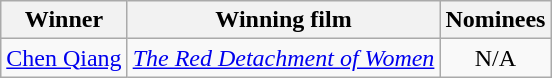<table class="wikitable">
<tr>
<th>Winner</th>
<th>Winning film</th>
<th>Nominees</th>
</tr>
<tr>
<td><a href='#'>Chen Qiang</a></td>
<td><em><a href='#'>The Red Detachment of Women</a></em></td>
<td align="center" valign="top">N/A</td>
</tr>
</table>
